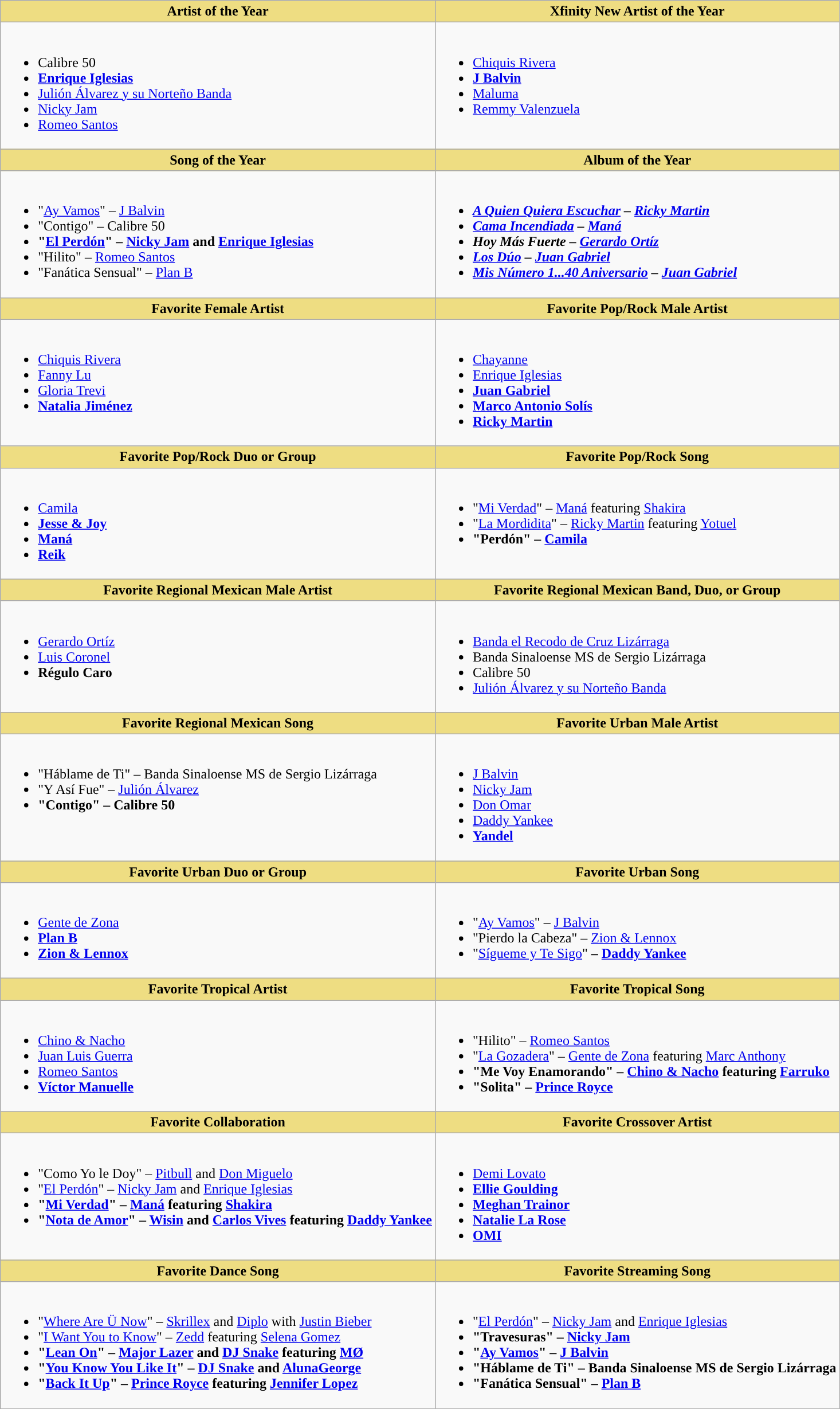<table class=wikitable style="width="150%">
<tr>
<th style="background:#EEDD82;" ! style="width="50%">Artist of the Year</th>
<th style="background:#EEDD82;" ! style="width="50%">Xfinity New Artist of the Year</th>
</tr>
<tr>
<td valign="top"><br><ul><li>Calibre 50</li><li> <strong><a href='#'>Enrique Iglesias</a></strong></li><li><a href='#'>Julión Álvarez y su Norteño Banda</a></li><li><a href='#'>Nicky Jam</a></li><li><a href='#'>Romeo Santos</a></li></ul></td>
<td valign="top"><br><ul><li><a href='#'>Chiquis Rivera</a></li><li> <strong><a href='#'>J Balvin</a></strong></li><li><a href='#'>Maluma</a></li><li><a href='#'>Remmy Valenzuela</a></li></ul></td>
</tr>
<tr>
<th style="background:#EEDD82;" ! style="width="50%">Song of the Year</th>
<th style="background:#EEDD82;" ! style="width="50%">Album of the Year</th>
</tr>
<tr>
<td valign="top"><br><ul><li>"<a href='#'>Ay Vamos</a>" – <a href='#'>J Balvin</a></li><li>"Contigo" – Calibre 50</li><li> <strong>"<a href='#'>El Perdón</a>" – <a href='#'>Nicky Jam</a> and <a href='#'>Enrique Iglesias</a></strong></li><li>"Hilito" – <a href='#'>Romeo Santos</a></li><li>"Fanática Sensual" – <a href='#'>Plan B</a></li></ul></td>
<td valign="top"><br><ul><li> <strong><em><a href='#'>A Quien Quiera Escuchar</a><em> – <a href='#'>Ricky Martin</a><strong></li><li></em><a href='#'>Cama Incendiada</a><em> – <a href='#'>Maná</a></li><li></em>Hoy Más Fuerte<em> – <a href='#'>Gerardo Ortíz</a></li><li></em><a href='#'>Los Dúo</a><em> – <a href='#'>Juan Gabriel</a></li><li></em><a href='#'>Mis Número 1...40 Aniversario</a><em> – <a href='#'>Juan Gabriel</a></li></ul></td>
</tr>
<tr>
<th style="background:#EEDD82;" ! style="width="50%">Favorite Female Artist</th>
<th style="background:#EEDD82;" ! style="width="50%">Favorite Pop/Rock Male Artist</th>
</tr>
<tr>
<td valign="top"><br><ul><li><a href='#'>Chiquis Rivera</a></li><li><a href='#'>Fanny Lu</a></li><li> </strong><a href='#'>Gloria Trevi</a><strong></li><li><a href='#'>Natalia Jiménez</a></li></ul></td>
<td valign="top"><br><ul><li><a href='#'>Chayanne</a></li><li> </strong><a href='#'>Enrique Iglesias</a><strong></li><li><a href='#'>Juan Gabriel</a></li><li><a href='#'>Marco Antonio Solís</a></li><li><a href='#'>Ricky Martin</a></li></ul></td>
</tr>
<tr>
<th style="background:#EEDD82;" ! style="width="50%">Favorite Pop/Rock Duo or Group</th>
<th style="background:#EEDD82;" ! style="width="50%">Favorite Pop/Rock Song</th>
</tr>
<tr>
<td valign="top"><br><ul><li> </strong><a href='#'>Camila</a><strong></li><li><a href='#'>Jesse & Joy</a></li><li><a href='#'>Maná</a></li><li><a href='#'>Reik</a></li></ul></td>
<td valign="top"><br><ul><li>"<a href='#'>Mi Verdad</a>" – <a href='#'>Maná</a> featuring <a href='#'>Shakira</a></li><li> </strong>"<a href='#'>La Mordidita</a>" – <a href='#'>Ricky Martin</a> featuring <a href='#'>Yotuel</a><strong></li><li>"Perdón" – <a href='#'>Camila</a></li></ul></td>
</tr>
<tr>
<th style="background:#EEDD82;" ! style="width="50%">Favorite Regional Mexican Male Artist</th>
<th style="background:#EEDD82;" ! style="width="50%">Favorite Regional Mexican Band, Duo, or Group</th>
</tr>
<tr>
<td valign="top"><br><ul><li><a href='#'>Gerardo Ortíz</a></li><li> </strong><a href='#'>Luis Coronel</a><strong></li><li>Régulo Caro</li></ul></td>
<td valign="top"><br><ul><li><a href='#'>Banda el Recodo de Cruz Lizárraga</a></li><li>Banda Sinaloense MS de Sergio Lizárraga</li><li>Calibre 50</li><li> </strong><a href='#'>Julión Álvarez y su Norteño Banda</a><strong></li></ul></td>
</tr>
<tr>
<th style="background:#EEDD82;" ! style="width="50%">Favorite Regional Mexican Song</th>
<th style="background:#EEDD82;" ! style="width="50%">Favorite Urban Male Artist</th>
</tr>
<tr>
<td valign="top"><br><ul><li>"Háblame de Ti" – Banda Sinaloense MS de Sergio Lizárraga</li><li> </strong>"Y Así Fue" – <a href='#'>Julión Álvarez</a><strong></li><li>"Contigo" – Calibre 50</li></ul></td>
<td valign="top"><br><ul><li><a href='#'>J Balvin</a></li><li><a href='#'>Nicky Jam</a></li><li><a href='#'>Don Omar</a></li><li> </strong><a href='#'>Daddy Yankee</a><strong></li><li><a href='#'>Yandel</a></li></ul></td>
</tr>
<tr>
<th style="background:#EEDD82;" ! style="width="50%">Favorite Urban Duo or Group</th>
<th style="background:#EEDD82;" ! style="width="50%">Favorite Urban Song</th>
</tr>
<tr>
<td valign="top"><br><ul><li> </strong><a href='#'>Gente de Zona</a><strong></li><li><a href='#'>Plan B</a></li><li><a href='#'>Zion & Lennox</a></li></ul></td>
<td valign="top"><br><ul><li>"<a href='#'>Ay Vamos</a>" – <a href='#'>J Balvin</a></li><li>"Pierdo la Cabeza" – <a href='#'>Zion & Lennox</a></li><li> </strong>"<a href='#'>Sígueme y Te Sigo</a>"<strong> – <a href='#'>Daddy Yankee</a></li></ul></td>
</tr>
<tr>
<th style="background:#EEDD82;" ! style="width="50%">Favorite Tropical Artist</th>
<th style="background:#EEDD82;" ! style="width="50%">Favorite Tropical Song</th>
</tr>
<tr>
<td valign="top"><br><ul><li><a href='#'>Chino & Nacho</a></li><li><a href='#'>Juan Luis Guerra</a></li><li> </strong><a href='#'>Romeo Santos</a><strong></li><li><a href='#'>Víctor Manuelle</a></li></ul></td>
<td valign="top"><br><ul><li>"Hilito" – <a href='#'>Romeo Santos</a></li><li> </strong>"<a href='#'>La Gozadera</a>" – <a href='#'>Gente de Zona</a> featuring <a href='#'>Marc Anthony</a><strong></li><li>"Me Voy Enamorando" – <a href='#'>Chino & Nacho</a> featuring <a href='#'>Farruko</a></li><li>"Solita" – <a href='#'>Prince Royce</a></li></ul></td>
</tr>
<tr>
<th style="background:#EEDD82;" ! style="width="50%">Favorite Collaboration</th>
<th style="background:#EEDD82;" ! style="width="50%">Favorite Crossover Artist</th>
</tr>
<tr>
<td valign="top"><br><ul><li>"Como Yo le Doy" – <a href='#'>Pitbull</a> and <a href='#'>Don Miguelo</a></li><li> </strong>"<a href='#'>El Perdón</a>" – <a href='#'>Nicky Jam</a> and <a href='#'>Enrique Iglesias</a><strong></li><li>"<a href='#'>Mi Verdad</a>" – <a href='#'>Maná</a> featuring <a href='#'>Shakira</a></li><li>"<a href='#'>Nota de Amor</a>" – <a href='#'>Wisin</a> and <a href='#'>Carlos Vives</a> featuring <a href='#'>Daddy Yankee</a></li></ul></td>
<td valign="top"><br><ul><li> </strong><a href='#'>Demi Lovato</a><strong></li><li><a href='#'>Ellie Goulding</a></li><li><a href='#'>Meghan Trainor</a></li><li><a href='#'>Natalie La Rose</a></li><li><a href='#'>OMI</a></li></ul></td>
</tr>
<tr>
<th style="background:#EEDD82;" ! style="width="50%">Favorite Dance Song</th>
<th style="background:#EEDD82;" ! style="width="50%">Favorite Streaming Song</th>
</tr>
<tr>
<td valign="top"><br><ul><li>"<a href='#'>Where Are Ü Now</a>" – <a href='#'>Skrillex</a> and <a href='#'>Diplo</a> with <a href='#'>Justin Bieber</a></li><li> </strong>"<a href='#'>I Want You to Know</a>" – <a href='#'>Zedd</a> featuring <a href='#'>Selena Gomez</a><strong></li><li>"<a href='#'>Lean On</a>" – <a href='#'>Major Lazer</a> and <a href='#'>DJ Snake</a> featuring <a href='#'>MØ</a></li><li>"<a href='#'>You Know You Like It</a>" – <a href='#'>DJ Snake</a> and <a href='#'>AlunaGeorge</a></li><li>"<a href='#'>Back It Up</a>" – <a href='#'>Prince Royce</a> featuring <a href='#'>Jennifer Lopez</a></li></ul></td>
<td valign="top"><br><ul><li> </strong>"<a href='#'>El Perdón</a>" – <a href='#'>Nicky Jam</a> and <a href='#'>Enrique Iglesias</a><strong></li><li>"Travesuras" – <a href='#'>Nicky Jam</a></li><li>"<a href='#'>Ay Vamos</a>" – <a href='#'>J Balvin</a></li><li>"Háblame de Ti" – Banda Sinaloense MS de Sergio Lizárraga</li><li>"Fanática Sensual" – <a href='#'>Plan B</a></li></ul></td>
</tr>
</table>
